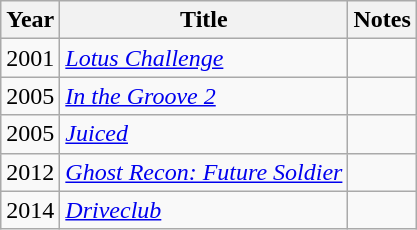<table class="wikitable">
<tr>
<th>Year</th>
<th>Title</th>
<th>Notes</th>
</tr>
<tr>
<td>2001</td>
<td><em><a href='#'>Lotus Challenge</a></em></td>
<td></td>
</tr>
<tr>
<td>2005</td>
<td><a href='#'><em>In the Groove 2</em></a></td>
<td></td>
</tr>
<tr>
<td>2005</td>
<td><em><a href='#'>Juiced</a></em></td>
<td></td>
</tr>
<tr>
<td>2012</td>
<td><em><a href='#'>Ghost Recon: Future Soldier</a></em></td>
<td></td>
</tr>
<tr>
<td>2014</td>
<td><em><a href='#'>Driveclub</a></em></td>
<td></td>
</tr>
</table>
